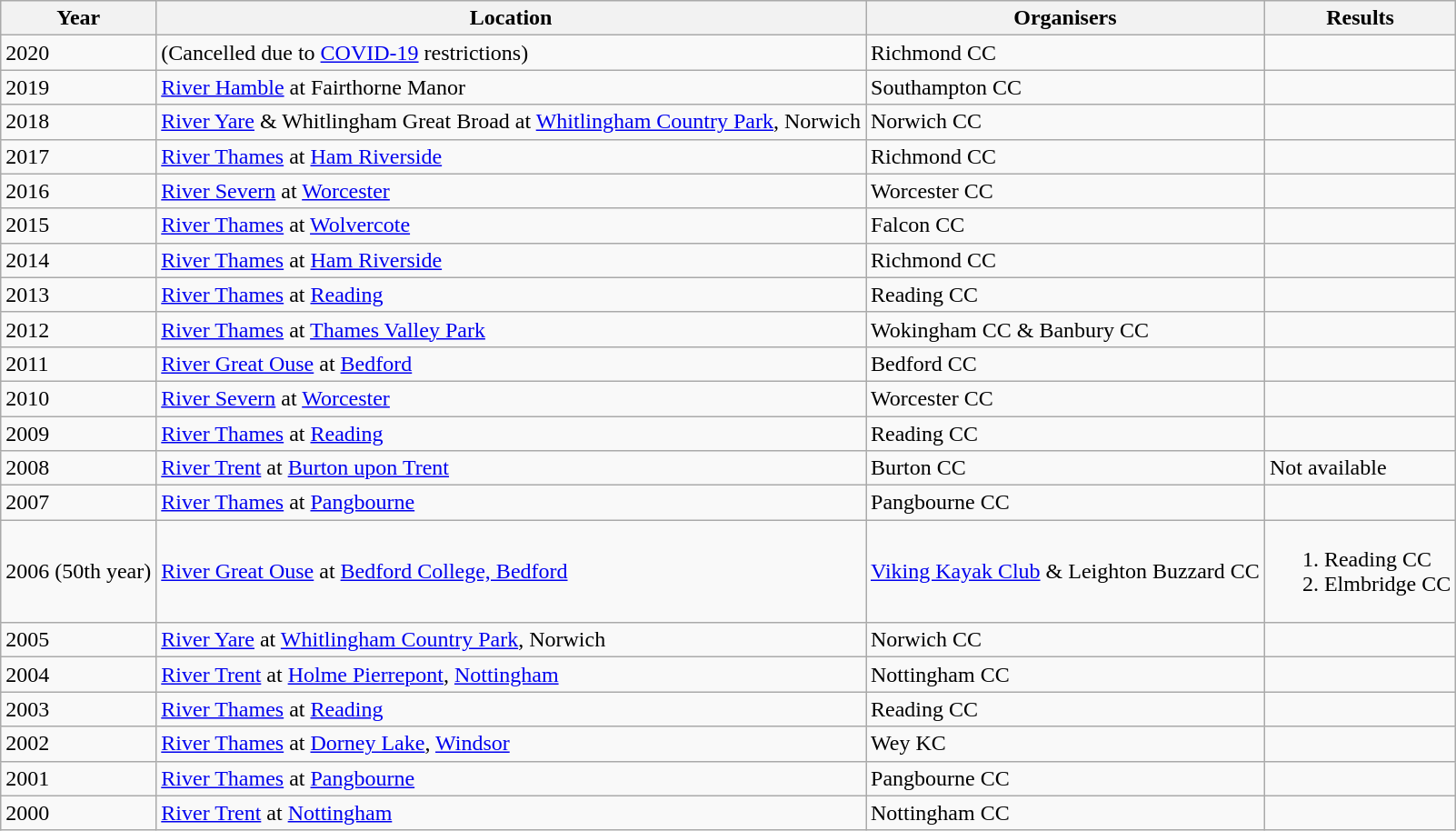<table class="wikitable">
<tr>
<th>Year</th>
<th>Location</th>
<th>Organisers</th>
<th>Results</th>
</tr>
<tr>
<td>2020</td>
<td>(Cancelled due to <a href='#'>COVID-19</a> restrictions)</td>
<td>Richmond CC</td>
<td></td>
</tr>
<tr>
<td>2019</td>
<td><a href='#'>River Hamble</a> at Fairthorne Manor</td>
<td>Southampton CC</td>
<td></td>
</tr>
<tr>
<td>2018</td>
<td><a href='#'>River Yare</a> & Whitlingham Great Broad at <a href='#'>Whitlingham Country Park</a>, Norwich</td>
<td>Norwich CC</td>
<td></td>
</tr>
<tr>
<td>2017</td>
<td><a href='#'>River Thames</a> at <a href='#'>Ham Riverside</a></td>
<td>Richmond CC</td>
<td></td>
</tr>
<tr>
<td>2016</td>
<td><a href='#'>River Severn</a> at <a href='#'>Worcester</a></td>
<td>Worcester CC</td>
<td></td>
</tr>
<tr>
<td>2015</td>
<td><a href='#'>River Thames</a> at <a href='#'>Wolvercote</a></td>
<td>Falcon CC</td>
<td></td>
</tr>
<tr>
<td>2014</td>
<td><a href='#'>River Thames</a> at <a href='#'>Ham Riverside</a></td>
<td>Richmond CC</td>
<td></td>
</tr>
<tr>
<td>2013</td>
<td><a href='#'>River Thames</a> at <a href='#'>Reading</a></td>
<td>Reading CC</td>
<td></td>
</tr>
<tr>
<td>2012</td>
<td><a href='#'>River Thames</a> at <a href='#'>Thames Valley Park</a></td>
<td>Wokingham CC & Banbury CC</td>
<td></td>
</tr>
<tr>
<td>2011</td>
<td><a href='#'>River Great Ouse</a> at <a href='#'>Bedford</a></td>
<td>Bedford CC</td>
<td></td>
</tr>
<tr>
<td>2010</td>
<td><a href='#'>River Severn</a> at <a href='#'>Worcester</a></td>
<td>Worcester CC</td>
<td></td>
</tr>
<tr>
<td>2009</td>
<td><a href='#'>River Thames</a> at <a href='#'>Reading</a></td>
<td>Reading CC</td>
<td></td>
</tr>
<tr>
<td>2008</td>
<td><a href='#'>River Trent</a> at <a href='#'>Burton upon Trent</a></td>
<td>Burton CC</td>
<td>Not available</td>
</tr>
<tr>
<td>2007</td>
<td><a href='#'>River Thames</a> at <a href='#'>Pangbourne</a></td>
<td>Pangbourne CC</td>
<td></td>
</tr>
<tr>
<td>2006 (50th year)</td>
<td><a href='#'>River Great Ouse</a> at <a href='#'>Bedford College, Bedford</a></td>
<td><a href='#'>Viking Kayak Club</a> & Leighton Buzzard CC</td>
<td><ol><li> Reading CC <li> Elmbridge CC</ol></td>
</tr>
<tr>
<td>2005</td>
<td><a href='#'>River Yare</a> at <a href='#'>Whitlingham Country Park</a>, Norwich</td>
<td>Norwich CC</td>
<td></td>
</tr>
<tr>
<td>2004</td>
<td><a href='#'>River Trent</a> at <a href='#'>Holme Pierrepont</a>, <a href='#'>Nottingham</a></td>
<td>Nottingham CC</td>
<td></td>
</tr>
<tr>
<td>2003</td>
<td><a href='#'>River Thames</a> at <a href='#'>Reading</a></td>
<td>Reading CC</td>
<td></td>
</tr>
<tr>
<td>2002</td>
<td><a href='#'>River Thames</a> at <a href='#'>Dorney Lake</a>, <a href='#'>Windsor</a></td>
<td>Wey KC</td>
<td></td>
</tr>
<tr>
<td>2001</td>
<td><a href='#'>River Thames</a> at <a href='#'>Pangbourne</a></td>
<td>Pangbourne CC</td>
<td></td>
</tr>
<tr>
<td>2000</td>
<td><a href='#'>River Trent</a> at <a href='#'>Nottingham</a></td>
<td>Nottingham CC</td>
<td></td>
</tr>
</table>
